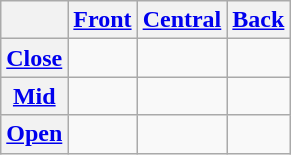<table class="wikitable" style="text-align:center">
<tr>
<th></th>
<th><a href='#'>Front</a></th>
<th><a href='#'>Central</a></th>
<th><a href='#'>Back</a></th>
</tr>
<tr>
<th><a href='#'>Close</a></th>
<td> </td>
<td></td>
<td> </td>
</tr>
<tr>
<th><a href='#'>Mid</a></th>
<td> </td>
<td></td>
<td> </td>
</tr>
<tr>
<th><a href='#'>Open</a></th>
<td></td>
<td> </td>
<td></td>
</tr>
</table>
